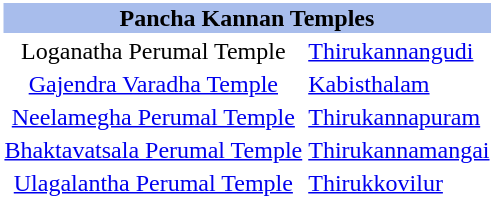<table class="toccolours" style="clear:right; float:right; background:#ffffff; margin: 0 0 0.5em 1em; width:300">
<tr>
<th style="background:#A8BDEC" align="center" colspan="2"><strong>Pancha Kannan Temples</strong></th>
</tr>
<tr>
<td align="center">Loganatha Perumal Temple</td>
<td><a href='#'>Thirukannangudi</a></td>
</tr>
<tr>
<td align="center"><a href='#'>Gajendra Varadha Temple</a></td>
<td><a href='#'>Kabisthalam</a></td>
</tr>
<tr>
<td align="center"><a href='#'>Neelamegha Perumal Temple</a></td>
<td><a href='#'>Thirukannapuram</a></td>
</tr>
<tr>
<td align="center"><a href='#'>Bhaktavatsala Perumal Temple</a></td>
<td><a href='#'>Thirukannamangai</a></td>
</tr>
<tr>
<td align="center"><a href='#'>Ulagalantha Perumal Temple</a></td>
<td><a href='#'>Thirukkovilur</a></td>
</tr>
</table>
